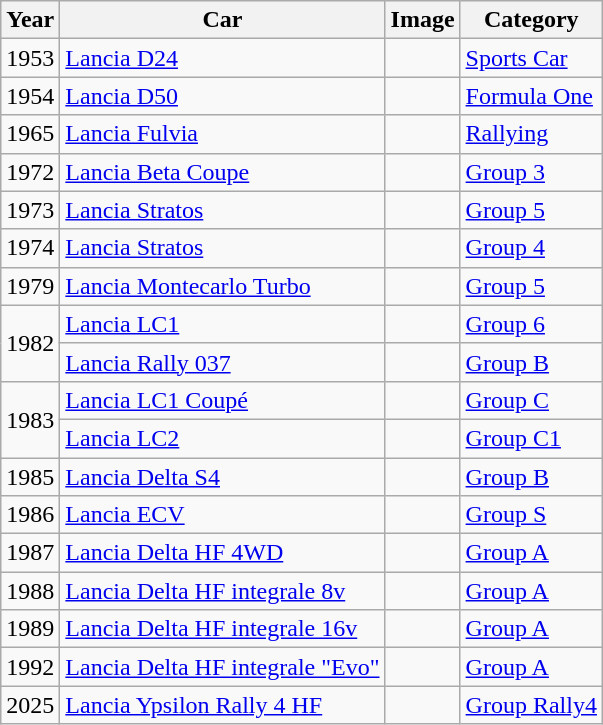<table class="wikitable">
<tr>
<th>Year</th>
<th>Car</th>
<th>Image</th>
<th>Category</th>
</tr>
<tr>
<td>1953</td>
<td><a href='#'>Lancia D24</a></td>
<td></td>
<td><a href='#'>Sports Car</a></td>
</tr>
<tr>
<td>1954</td>
<td><a href='#'>Lancia D50</a></td>
<td></td>
<td><a href='#'>Formula One</a></td>
</tr>
<tr>
<td>1965</td>
<td><a href='#'>Lancia Fulvia</a></td>
<td></td>
<td><a href='#'>Rallying</a></td>
</tr>
<tr>
<td>1972</td>
<td><a href='#'>Lancia Beta Coupe</a></td>
<td></td>
<td><a href='#'>Group 3</a></td>
</tr>
<tr>
<td>1973</td>
<td><a href='#'>Lancia Stratos</a></td>
<td></td>
<td><a href='#'>Group 5</a></td>
</tr>
<tr>
<td>1974</td>
<td><a href='#'>Lancia Stratos</a></td>
<td></td>
<td><a href='#'>Group 4</a></td>
</tr>
<tr>
<td>1979</td>
<td><a href='#'>Lancia Montecarlo Turbo</a></td>
<td></td>
<td><a href='#'>Group 5</a></td>
</tr>
<tr>
<td rowspan="2">1982</td>
<td><a href='#'>Lancia LC1</a></td>
<td></td>
<td><a href='#'>Group 6</a></td>
</tr>
<tr>
<td><a href='#'>Lancia Rally 037</a></td>
<td></td>
<td><a href='#'>Group B</a></td>
</tr>
<tr>
<td rowspan="2">1983</td>
<td><a href='#'>Lancia LC1 Coupé</a></td>
<td></td>
<td><a href='#'>Group C</a></td>
</tr>
<tr>
<td><a href='#'>Lancia LC2</a></td>
<td></td>
<td><a href='#'>Group C1</a></td>
</tr>
<tr>
<td>1985</td>
<td><a href='#'>Lancia Delta S4</a></td>
<td></td>
<td><a href='#'>Group B</a></td>
</tr>
<tr>
<td>1986</td>
<td><a href='#'>Lancia ECV</a></td>
<td></td>
<td><a href='#'>Group S</a></td>
</tr>
<tr>
<td>1987</td>
<td><a href='#'>Lancia Delta HF 4WD</a></td>
<td></td>
<td><a href='#'>Group A</a></td>
</tr>
<tr>
<td>1988</td>
<td><a href='#'>Lancia Delta HF integrale 8v</a></td>
<td></td>
<td><a href='#'>Group A</a></td>
</tr>
<tr>
<td>1989</td>
<td><a href='#'>Lancia Delta HF integrale 16v</a></td>
<td></td>
<td><a href='#'>Group A</a></td>
</tr>
<tr>
<td>1992</td>
<td><a href='#'>Lancia Delta HF integrale "Evo"</a></td>
<td></td>
<td><a href='#'>Group A</a></td>
</tr>
<tr>
<td>2025</td>
<td><a href='#'>Lancia Ypsilon Rally 4 HF</a></td>
<td></td>
<td><a href='#'>Group Rally4</a></td>
</tr>
</table>
